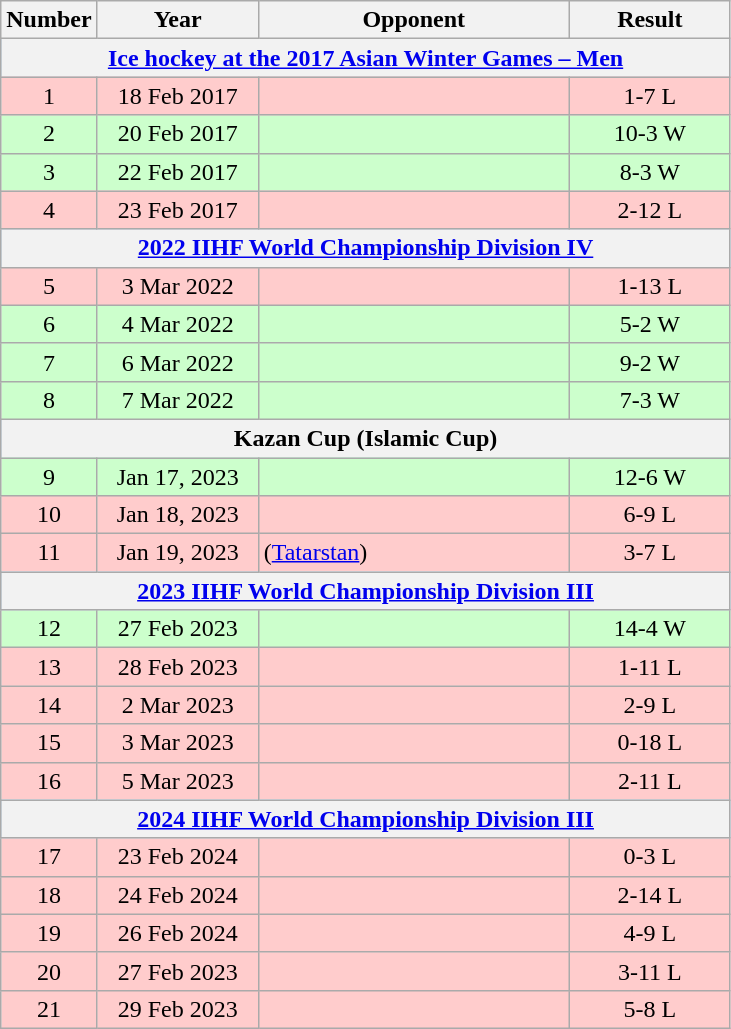<table class="wikitable sortable" style="text-align:center">
<tr>
<th width=20>Number</th>
<th width=100>Year</th>
<th width=200>Opponent</th>
<th width=100>Result</th>
</tr>
<tr style="background:#9acdff;">
<th colspan=4><a href='#'>Ice hockey at the 2017 Asian Winter Games – Men</a></th>
</tr>
<tr bgcolor=#FFCCCC>
<td>1</td>
<td>18 Feb 2017</td>
<td align=left></td>
<td>1-7 L</td>
</tr>
<tr bgcolor=#CCFFCC>
<td>2</td>
<td>20 Feb 2017</td>
<td align=left></td>
<td>10-3 W</td>
</tr>
<tr bgcolor=#CCFFCC>
<td>3</td>
<td>22 Feb 2017</td>
<td align=left></td>
<td>8-3 W</td>
</tr>
<tr bgcolor=#FFCCCC>
<td>4</td>
<td>23 Feb 2017</td>
<td align=left></td>
<td>2-12 L</td>
</tr>
<tr style="background:#9acdff;">
<th colspan=4><a href='#'>2022 IIHF World Championship Division IV</a></th>
</tr>
<tr bgcolor=#FFCCCC>
<td>5</td>
<td>3 Mar 2022</td>
<td align=left></td>
<td>1-13 L</td>
</tr>
<tr bgcolor=#CCFFCC>
<td>6</td>
<td>4 Mar 2022</td>
<td align=left></td>
<td>5-2 W</td>
</tr>
<tr bgcolor=#CCFFCC>
<td>7</td>
<td>6 Mar 2022</td>
<td align=left></td>
<td>9-2 W</td>
</tr>
<tr bgcolor=#CCFFCC>
<td>8</td>
<td>7 Mar 2022</td>
<td align=left></td>
<td>7-3 W</td>
</tr>
<tr style="background:#9acdff;">
<th colspan=4>Kazan Cup (Islamic Cup)</th>
</tr>
<tr bgcolor=#CCFFCC>
<td>9</td>
<td>Jan 17, 2023</td>
<td align=left></td>
<td>12-6 W</td>
</tr>
<tr bgcolor=#FFCCCC>
<td>10</td>
<td>Jan 18, 2023</td>
<td align=left></td>
<td>6-9 L</td>
</tr>
<tr bgcolor=#FFCCCC>
<td>11</td>
<td>Jan 19, 2023</td>
<td align=left> (<a href='#'>Tatarstan</a>)</td>
<td>3-7 L</td>
</tr>
<tr style="background:#9acdff;">
<th colspan=4><a href='#'>2023 IIHF World Championship Division III</a></th>
</tr>
<tr bgcolor=#CCFFCC>
<td>12</td>
<td>27 Feb 2023</td>
<td align=left></td>
<td>14-4 W</td>
</tr>
<tr bgcolor=#FFCCCC>
<td>13</td>
<td>28 Feb 2023</td>
<td align=left></td>
<td>1-11 L</td>
</tr>
<tr bgcolor=#FFCCCC>
<td>14</td>
<td>2 Mar 2023</td>
<td align=left></td>
<td>2-9 L</td>
</tr>
<tr bgcolor=#FFCCCC>
<td>15</td>
<td>3 Mar 2023</td>
<td align=left></td>
<td>0-18 L</td>
</tr>
<tr bgcolor=#FFCCCC>
<td>16</td>
<td>5 Mar 2023</td>
<td align=left></td>
<td>2-11 L</td>
</tr>
<tr style="background:#9acdff;">
<th colspan=4><a href='#'>2024 IIHF World Championship Division III</a></th>
</tr>
<tr bgcolor=#FFCCCC>
<td>17</td>
<td>23 Feb 2024</td>
<td align=left></td>
<td>0-3 L</td>
</tr>
<tr bgcolor=#FFCCCC>
<td>18</td>
<td>24 Feb 2024</td>
<td align=left></td>
<td>2-14 L</td>
</tr>
<tr bgcolor=#FFCCCC>
<td>19</td>
<td>26 Feb 2024</td>
<td align=left></td>
<td>4-9 L</td>
</tr>
<tr bgcolor=#FFCCCC>
<td>20</td>
<td>27 Feb 2023</td>
<td align=left></td>
<td>3-11 L</td>
</tr>
<tr bgcolor=#FFCCCC>
<td>21</td>
<td>29 Feb 2023</td>
<td align=left></td>
<td>5-8 L</td>
</tr>
</table>
